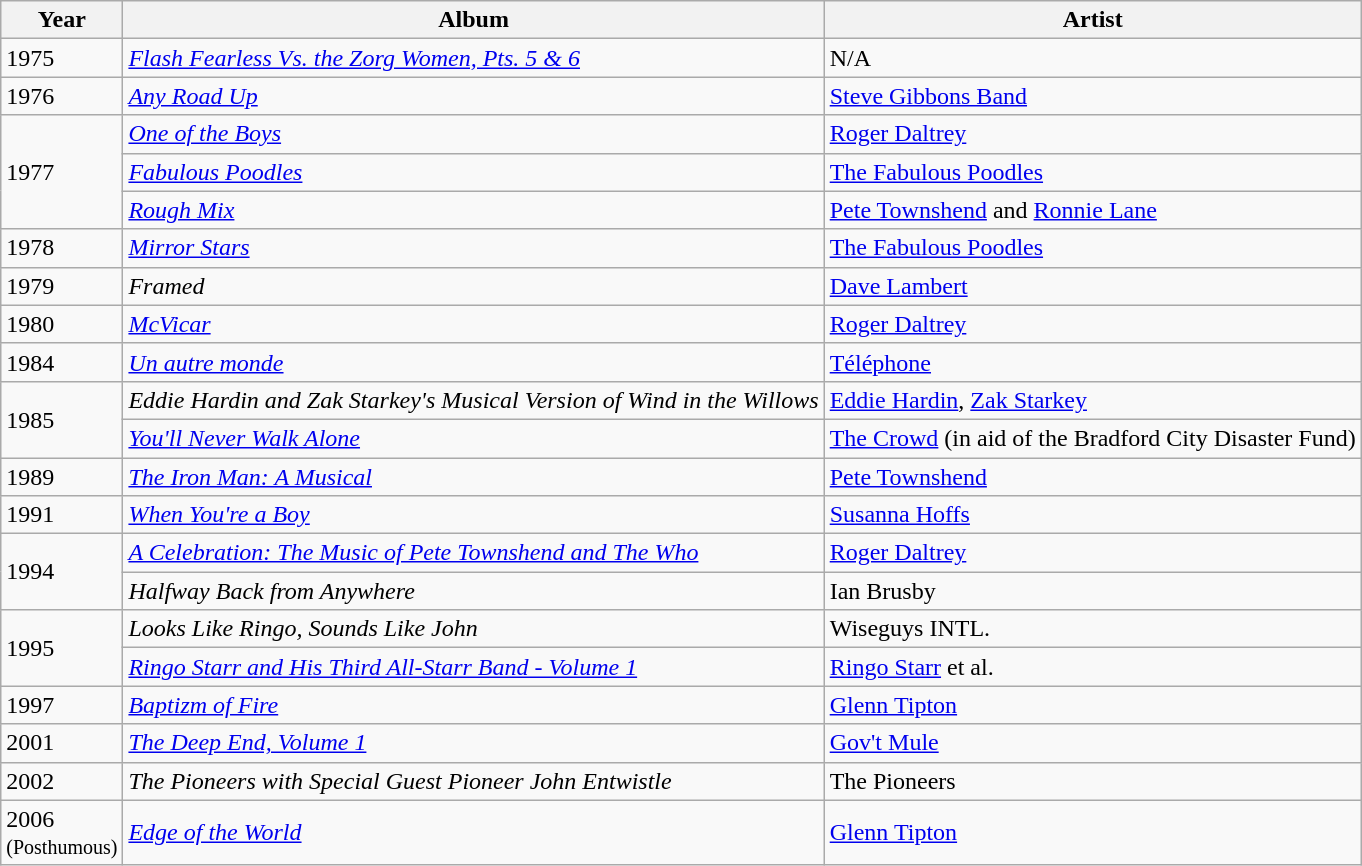<table class="wikitable">
<tr>
<th>Year</th>
<th>Album</th>
<th>Artist</th>
</tr>
<tr>
<td>1975</td>
<td><em><a href='#'>Flash Fearless Vs. the Zorg Women, Pts. 5 & 6</a></em></td>
<td>N/A</td>
</tr>
<tr>
<td>1976</td>
<td><em><a href='#'>Any Road Up</a></em></td>
<td><a href='#'>Steve Gibbons Band</a></td>
</tr>
<tr>
<td rowspan="3">1977</td>
<td><em><a href='#'>One of the Boys</a></em></td>
<td><a href='#'>Roger Daltrey</a></td>
</tr>
<tr>
<td><em><a href='#'>Fabulous Poodles</a></em></td>
<td><a href='#'>The Fabulous Poodles</a></td>
</tr>
<tr>
<td><em><a href='#'>Rough Mix</a></em></td>
<td><a href='#'>Pete Townshend</a> and <a href='#'>Ronnie Lane</a></td>
</tr>
<tr>
<td>1978</td>
<td><em><a href='#'>Mirror Stars</a></em></td>
<td><a href='#'>The Fabulous Poodles</a></td>
</tr>
<tr>
<td>1979</td>
<td><em>Framed</em></td>
<td><a href='#'>Dave Lambert</a></td>
</tr>
<tr>
<td>1980</td>
<td><em><a href='#'>McVicar</a></em></td>
<td><a href='#'>Roger Daltrey</a></td>
</tr>
<tr>
<td>1984</td>
<td><em><a href='#'>Un autre monde</a></em></td>
<td><a href='#'>Téléphone</a></td>
</tr>
<tr>
<td rowspan="2">1985</td>
<td><em>Eddie Hardin and Zak Starkey's Musical Version of Wind in the Willows</em></td>
<td><a href='#'>Eddie Hardin</a>, <a href='#'>Zak Starkey</a></td>
</tr>
<tr>
<td><em><a href='#'>You'll Never Walk Alone</a></em></td>
<td><a href='#'>The Crowd</a> (in aid of the Bradford City Disaster Fund)</td>
</tr>
<tr>
<td>1989</td>
<td><em><a href='#'>The Iron Man: A Musical</a></em></td>
<td><a href='#'>Pete Townshend</a></td>
</tr>
<tr>
<td>1991</td>
<td><em><a href='#'>When You're a Boy</a></em></td>
<td><a href='#'>Susanna Hoffs</a></td>
</tr>
<tr>
<td rowspan="2">1994</td>
<td><em><a href='#'>A Celebration: The Music of Pete Townshend and The Who</a></em></td>
<td><a href='#'>Roger Daltrey</a></td>
</tr>
<tr>
<td><em>Halfway Back from Anywhere</em></td>
<td>Ian Brusby</td>
</tr>
<tr>
<td rowspan="2">1995</td>
<td><em>Looks Like Ringo, Sounds Like John</em></td>
<td>Wiseguys INTL.</td>
</tr>
<tr>
<td><em><a href='#'>Ringo Starr and His Third All-Starr Band - Volume 1</a></em></td>
<td><a href='#'>Ringo Starr</a> et al.</td>
</tr>
<tr>
<td>1997</td>
<td><em><a href='#'>Baptizm of Fire</a></em></td>
<td><a href='#'>Glenn Tipton</a></td>
</tr>
<tr>
<td>2001</td>
<td><em><a href='#'>The Deep End, Volume 1</a></em></td>
<td><a href='#'>Gov't Mule</a></td>
</tr>
<tr>
<td>2002</td>
<td><em>The Pioneers with Special Guest Pioneer John Entwistle</em></td>
<td>The Pioneers</td>
</tr>
<tr>
<td>2006<br><small>(Posthumous)</small></td>
<td><em><a href='#'>Edge of the World</a></em></td>
<td><a href='#'>Glenn Tipton</a></td>
</tr>
</table>
